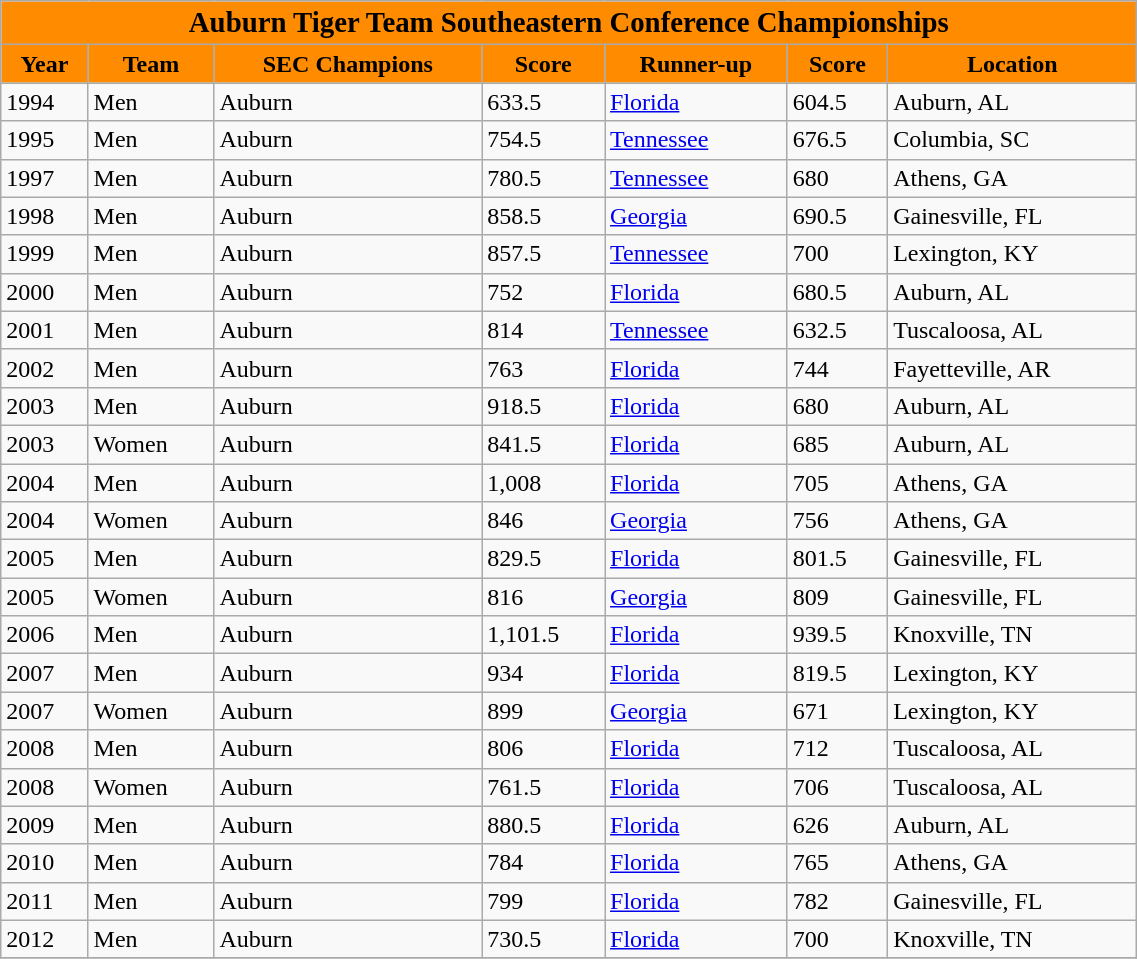<table class="wikitable" width=60%>
<tr>
<td colspan=7 align=center bgcolor="#FF8C00"><big><strong>Auburn Tiger Team Southeastern Conference Championships</strong></big></td>
</tr>
<tr>
<td align=center bgcolor="#FF8C00"><strong>Year</strong></td>
<td align=center bgcolor="#FF8C00"><strong>Team</strong></td>
<td align=center bgcolor="#FF8C00"><strong>SEC Champions</strong></td>
<td align=center bgcolor="#FF8C00"><strong>Score</strong></td>
<td align=center bgcolor="#FF8C00"><strong>Runner-up</strong></td>
<td align=center bgcolor="#FF8C00"><strong>Score</strong></td>
<td align=center bgcolor="#FF8C00"><strong>Location</strong></td>
</tr>
<tr>
<td>1994</td>
<td>Men</td>
<td>Auburn</td>
<td>633.5</td>
<td><a href='#'>Florida</a></td>
<td>604.5</td>
<td>Auburn, AL</td>
</tr>
<tr>
<td>1995</td>
<td>Men</td>
<td>Auburn</td>
<td>754.5</td>
<td><a href='#'>Tennessee</a></td>
<td>676.5</td>
<td>Columbia, SC</td>
</tr>
<tr>
<td>1997</td>
<td>Men</td>
<td>Auburn</td>
<td>780.5</td>
<td><a href='#'>Tennessee</a></td>
<td>680</td>
<td>Athens, GA</td>
</tr>
<tr>
<td>1998</td>
<td>Men</td>
<td>Auburn</td>
<td>858.5</td>
<td><a href='#'>Georgia</a></td>
<td>690.5</td>
<td>Gainesville, FL</td>
</tr>
<tr>
<td>1999</td>
<td>Men</td>
<td>Auburn</td>
<td>857.5</td>
<td><a href='#'>Tennessee</a></td>
<td>700</td>
<td>Lexington, KY</td>
</tr>
<tr>
<td>2000</td>
<td>Men</td>
<td>Auburn</td>
<td>752</td>
<td><a href='#'>Florida</a></td>
<td>680.5</td>
<td>Auburn, AL</td>
</tr>
<tr>
<td>2001</td>
<td>Men</td>
<td>Auburn</td>
<td>814</td>
<td><a href='#'>Tennessee</a></td>
<td>632.5</td>
<td>Tuscaloosa, AL</td>
</tr>
<tr>
<td>2002</td>
<td>Men</td>
<td>Auburn</td>
<td>763</td>
<td><a href='#'>Florida</a></td>
<td>744</td>
<td>Fayetteville, AR</td>
</tr>
<tr>
<td>2003</td>
<td>Men</td>
<td>Auburn</td>
<td>918.5</td>
<td><a href='#'>Florida</a></td>
<td>680</td>
<td>Auburn, AL</td>
</tr>
<tr>
<td>2003</td>
<td>Women</td>
<td>Auburn</td>
<td>841.5</td>
<td><a href='#'>Florida</a></td>
<td>685</td>
<td>Auburn, AL</td>
</tr>
<tr>
<td>2004</td>
<td>Men</td>
<td>Auburn</td>
<td>1,008</td>
<td><a href='#'>Florida</a></td>
<td>705</td>
<td>Athens, GA</td>
</tr>
<tr>
<td>2004</td>
<td>Women</td>
<td>Auburn</td>
<td>846</td>
<td><a href='#'>Georgia</a></td>
<td>756</td>
<td>Athens, GA</td>
</tr>
<tr>
<td>2005</td>
<td>Men</td>
<td>Auburn</td>
<td>829.5</td>
<td><a href='#'>Florida</a></td>
<td>801.5</td>
<td>Gainesville, FL</td>
</tr>
<tr>
<td>2005</td>
<td>Women</td>
<td>Auburn</td>
<td>816</td>
<td><a href='#'>Georgia</a></td>
<td>809</td>
<td>Gainesville, FL</td>
</tr>
<tr>
<td>2006</td>
<td>Men</td>
<td>Auburn</td>
<td>1,101.5</td>
<td><a href='#'>Florida</a></td>
<td>939.5</td>
<td>Knoxville, TN</td>
</tr>
<tr>
<td>2007</td>
<td>Men</td>
<td>Auburn</td>
<td>934</td>
<td><a href='#'>Florida</a></td>
<td>819.5</td>
<td>Lexington, KY</td>
</tr>
<tr>
<td>2007</td>
<td>Women</td>
<td>Auburn</td>
<td>899</td>
<td><a href='#'>Georgia</a></td>
<td>671</td>
<td>Lexington, KY</td>
</tr>
<tr>
<td>2008</td>
<td>Men</td>
<td>Auburn</td>
<td>806</td>
<td><a href='#'>Florida</a></td>
<td>712</td>
<td>Tuscaloosa, AL</td>
</tr>
<tr>
<td>2008</td>
<td>Women</td>
<td>Auburn</td>
<td>761.5</td>
<td><a href='#'>Florida</a></td>
<td>706</td>
<td>Tuscaloosa, AL</td>
</tr>
<tr>
<td>2009</td>
<td>Men</td>
<td>Auburn</td>
<td>880.5</td>
<td><a href='#'>Florida</a></td>
<td>626</td>
<td>Auburn, AL</td>
</tr>
<tr>
<td>2010</td>
<td>Men</td>
<td>Auburn</td>
<td>784</td>
<td><a href='#'>Florida</a></td>
<td>765</td>
<td>Athens, GA</td>
</tr>
<tr>
<td>2011</td>
<td>Men</td>
<td>Auburn</td>
<td>799</td>
<td><a href='#'>Florida</a></td>
<td>782</td>
<td>Gainesville, FL</td>
</tr>
<tr>
<td>2012</td>
<td>Men</td>
<td>Auburn</td>
<td>730.5</td>
<td><a href='#'>Florida</a></td>
<td>700</td>
<td>Knoxville, TN</td>
</tr>
<tr>
</tr>
</table>
